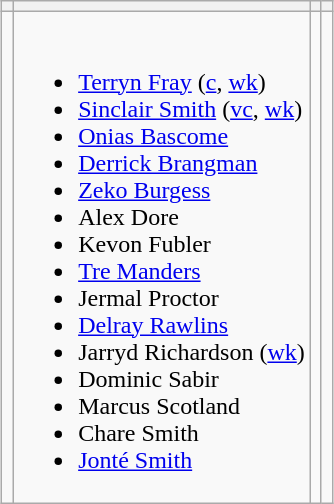<table class="wikitable" style="text-align:left; margin:auto">
<tr>
<th></th>
<th></th>
<th></th>
<th></th>
</tr>
<tr>
<td valign=top></td>
<td valign=top><br><ul><li><a href='#'>Terryn Fray</a> (<a href='#'>c</a>, <a href='#'>wk</a>)</li><li><a href='#'>Sinclair Smith</a> (<a href='#'>vc</a>, <a href='#'>wk</a>)</li><li><a href='#'>Onias Bascome</a></li><li><a href='#'>Derrick Brangman</a></li><li><a href='#'>Zeko Burgess</a></li><li>Alex Dore</li><li>Kevon Fubler</li><li><a href='#'>Tre Manders</a></li><li>Jermal Proctor</li><li><a href='#'>Delray Rawlins</a></li><li>Jarryd Richardson (<a href='#'>wk</a>)</li><li>Dominic Sabir</li><li>Marcus Scotland</li><li>Chare Smith</li><li><a href='#'>Jonté Smith</a></li></ul></td>
<td valign=top></td>
<td valign=top></td>
</tr>
</table>
